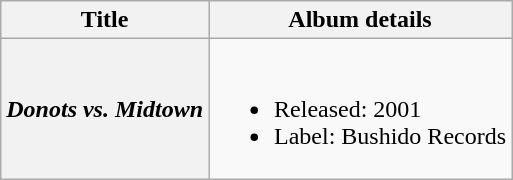<table class="wikitable plainrowheaders">
<tr>
<th scope="col">Title</th>
<th scope="col">Album details</th>
</tr>
<tr>
<th scope="row"><em>Donots vs. Midtown</em></th>
<td><br><ul><li>Released: 2001</li><li>Label: Bushido Records</li></ul></td>
</tr>
</table>
